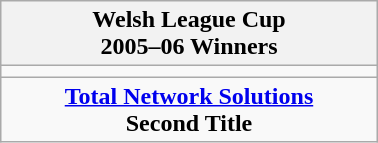<table class="wikitable" style="text-align: center; margin: 0 auto; width: 20%">
<tr>
<th>Welsh League Cup <br>2005–06 Winners</th>
</tr>
<tr>
<td></td>
</tr>
<tr>
<td><strong><a href='#'>Total Network Solutions</a></strong><br><strong>Second Title</strong></td>
</tr>
</table>
